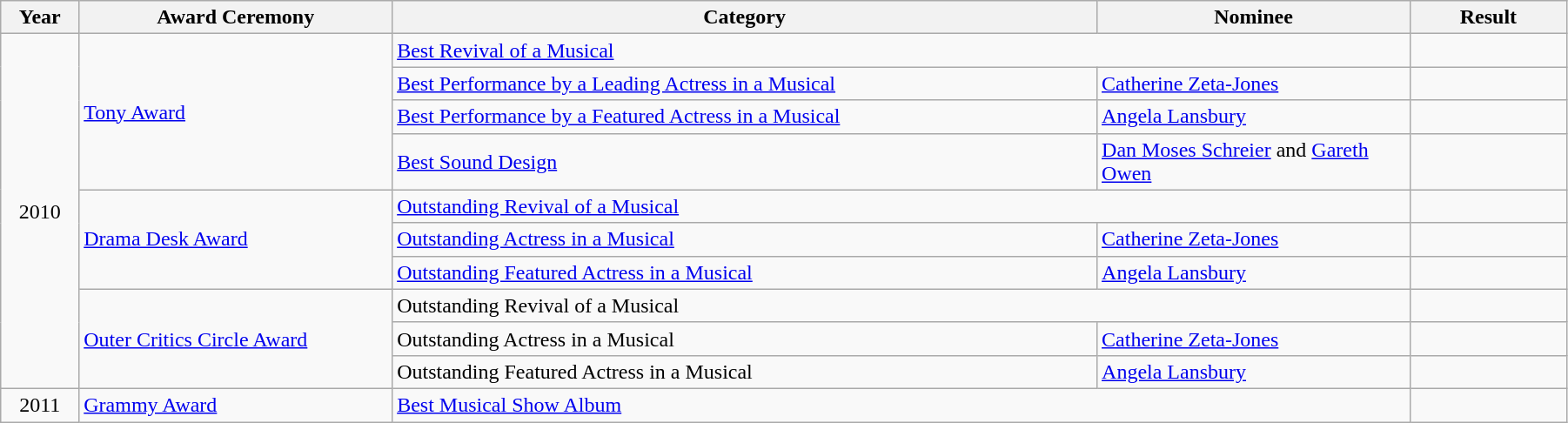<table class="wikitable" style="width:95%;">
<tr>
<th style="width:5%;">Year</th>
<th style="width:20%;">Award Ceremony</th>
<th style="width:45%;">Category</th>
<th style="width:20%;">Nominee</th>
<th style="width:10%;">Result</th>
</tr>
<tr>
<td rowspan="10" style="text-align:center;">2010</td>
<td rowspan="4"><a href='#'>Tony Award</a></td>
<td colspan="2"><a href='#'>Best Revival of a Musical</a></td>
<td></td>
</tr>
<tr>
<td><a href='#'>Best Performance by a Leading Actress in a Musical</a></td>
<td><a href='#'>Catherine Zeta-Jones</a></td>
<td></td>
</tr>
<tr>
<td><a href='#'>Best Performance by a Featured Actress in a Musical</a></td>
<td><a href='#'>Angela Lansbury</a></td>
<td></td>
</tr>
<tr>
<td><a href='#'>Best Sound Design</a></td>
<td><a href='#'>Dan Moses Schreier</a> and <a href='#'>Gareth Owen</a></td>
<td></td>
</tr>
<tr>
<td rowspan="3"><a href='#'>Drama Desk Award</a></td>
<td colspan="2"><a href='#'>Outstanding Revival of a Musical</a></td>
<td></td>
</tr>
<tr>
<td><a href='#'>Outstanding Actress in a Musical</a></td>
<td><a href='#'>Catherine Zeta-Jones</a></td>
<td></td>
</tr>
<tr>
<td><a href='#'>Outstanding Featured Actress in a Musical</a></td>
<td><a href='#'>Angela Lansbury</a></td>
<td></td>
</tr>
<tr>
<td rowspan="3"><a href='#'>Outer Critics Circle Award</a></td>
<td colspan="2">Outstanding Revival of a Musical</td>
<td></td>
</tr>
<tr>
<td>Outstanding Actress in a Musical</td>
<td><a href='#'>Catherine Zeta-Jones</a></td>
<td></td>
</tr>
<tr>
<td>Outstanding Featured Actress in a Musical</td>
<td><a href='#'>Angela Lansbury</a></td>
<td></td>
</tr>
<tr>
<td style="text-align:center;">2011</td>
<td><a href='#'>Grammy Award</a></td>
<td colspan="2"><a href='#'>Best Musical Show Album</a></td>
<td></td>
</tr>
</table>
